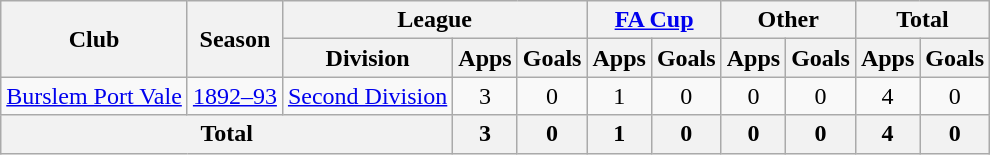<table class="wikitable" style="text-align:center">
<tr>
<th rowspan="2">Club</th>
<th rowspan="2">Season</th>
<th colspan="3">League</th>
<th colspan="2"><a href='#'>FA Cup</a></th>
<th colspan="2">Other</th>
<th colspan="2">Total</th>
</tr>
<tr>
<th>Division</th>
<th>Apps</th>
<th>Goals</th>
<th>Apps</th>
<th>Goals</th>
<th>Apps</th>
<th>Goals</th>
<th>Apps</th>
<th>Goals</th>
</tr>
<tr>
<td><a href='#'>Burslem Port Vale</a></td>
<td><a href='#'>1892–93</a></td>
<td><a href='#'>Second Division</a></td>
<td>3</td>
<td>0</td>
<td>1</td>
<td>0</td>
<td>0</td>
<td>0</td>
<td>4</td>
<td>0</td>
</tr>
<tr>
<th colspan="3">Total</th>
<th>3</th>
<th>0</th>
<th>1</th>
<th>0</th>
<th>0</th>
<th>0</th>
<th>4</th>
<th>0</th>
</tr>
</table>
